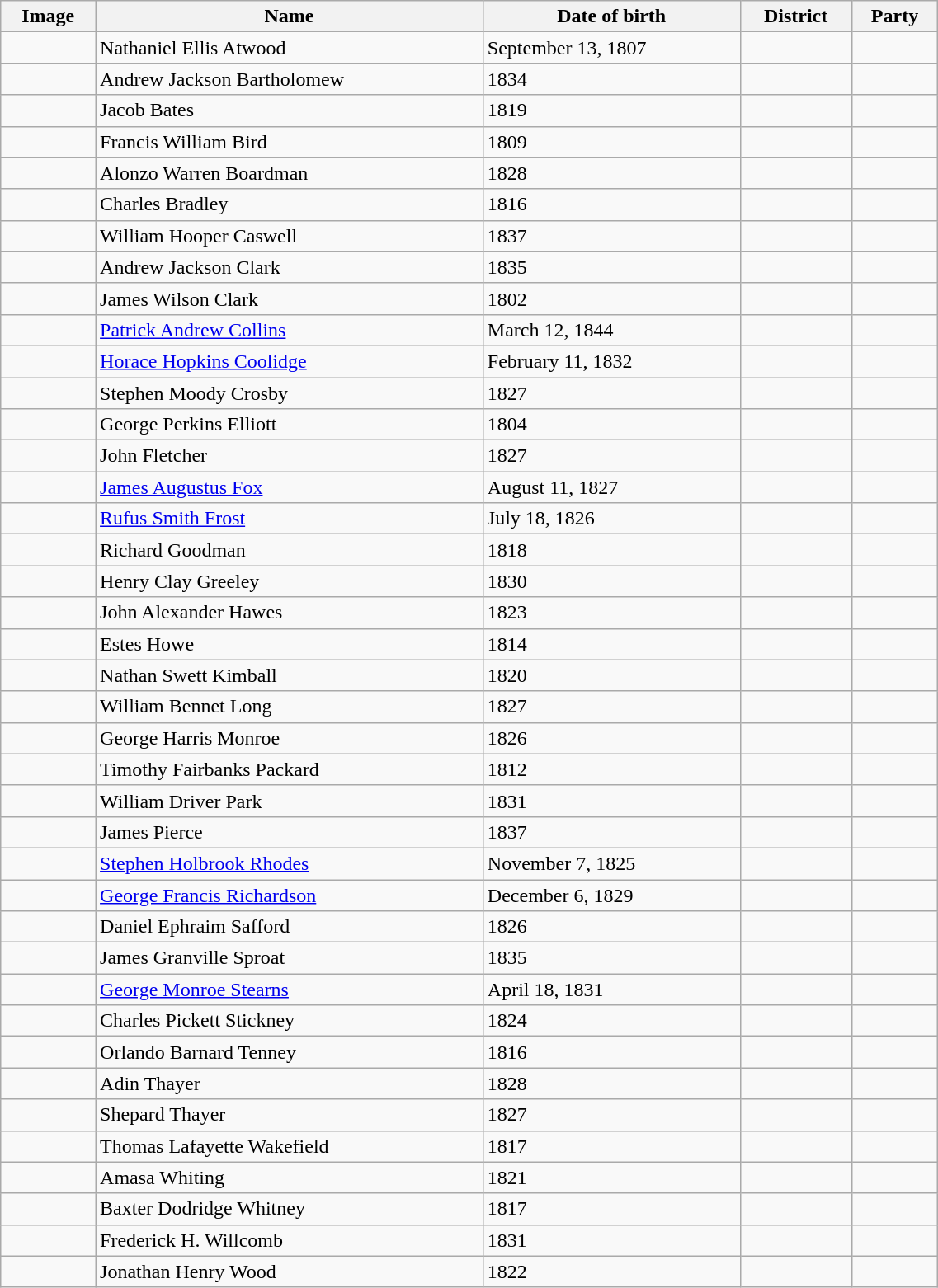<table class='wikitable sortable' style='width:60%'>
<tr>
<th>Image</th>
<th>Name </th>
<th data-sort-type=date>Date of birth </th>
<th>District</th>
<th>Party</th>
</tr>
<tr>
<td></td>
<td>Nathaniel Ellis Atwood</td>
<td>September 13, 1807</td>
<td></td>
<td></td>
</tr>
<tr>
<td></td>
<td>Andrew Jackson Bartholomew</td>
<td>1834</td>
<td></td>
<td></td>
</tr>
<tr>
<td></td>
<td>Jacob Bates</td>
<td>1819</td>
<td></td>
<td></td>
</tr>
<tr>
<td></td>
<td>Francis William Bird</td>
<td>1809</td>
<td></td>
<td></td>
</tr>
<tr>
<td></td>
<td>Alonzo Warren Boardman</td>
<td>1828</td>
<td></td>
<td></td>
</tr>
<tr>
<td></td>
<td>Charles Bradley</td>
<td>1816</td>
<td></td>
<td></td>
</tr>
<tr>
<td></td>
<td>William Hooper Caswell</td>
<td>1837</td>
<td></td>
<td></td>
</tr>
<tr>
<td></td>
<td>Andrew Jackson Clark</td>
<td>1835</td>
<td></td>
<td></td>
</tr>
<tr>
<td></td>
<td>James Wilson Clark</td>
<td>1802</td>
<td></td>
<td></td>
</tr>
<tr>
<td></td>
<td><a href='#'>Patrick Andrew Collins</a></td>
<td>March 12, 1844</td>
<td></td>
<td></td>
</tr>
<tr>
<td></td>
<td><a href='#'>Horace Hopkins Coolidge</a></td>
<td>February 11, 1832</td>
<td></td>
<td></td>
</tr>
<tr>
<td></td>
<td>Stephen Moody Crosby</td>
<td>1827</td>
<td></td>
<td></td>
</tr>
<tr>
<td></td>
<td>George Perkins Elliott</td>
<td>1804</td>
<td></td>
<td></td>
</tr>
<tr>
<td></td>
<td>John Fletcher</td>
<td>1827</td>
<td></td>
<td></td>
</tr>
<tr>
<td></td>
<td><a href='#'>James Augustus Fox</a></td>
<td>August 11, 1827</td>
<td></td>
<td></td>
</tr>
<tr>
<td></td>
<td><a href='#'>Rufus Smith Frost</a></td>
<td>July 18, 1826</td>
<td></td>
<td></td>
</tr>
<tr>
<td></td>
<td>Richard Goodman</td>
<td>1818</td>
<td></td>
<td></td>
</tr>
<tr>
<td></td>
<td>Henry Clay Greeley</td>
<td>1830</td>
<td></td>
<td></td>
</tr>
<tr>
<td></td>
<td>John Alexander Hawes</td>
<td>1823</td>
<td></td>
<td></td>
</tr>
<tr>
<td></td>
<td>Estes Howe</td>
<td>1814</td>
<td></td>
<td></td>
</tr>
<tr>
<td></td>
<td>Nathan Swett Kimball</td>
<td>1820</td>
<td></td>
<td></td>
</tr>
<tr>
<td></td>
<td>William Bennet Long</td>
<td>1827</td>
<td></td>
<td></td>
</tr>
<tr>
<td></td>
<td>George Harris Monroe</td>
<td>1826</td>
<td></td>
<td></td>
</tr>
<tr>
<td></td>
<td>Timothy Fairbanks Packard</td>
<td>1812</td>
<td></td>
<td></td>
</tr>
<tr>
<td></td>
<td>William Driver Park</td>
<td>1831</td>
<td></td>
<td></td>
</tr>
<tr>
<td></td>
<td>James Pierce</td>
<td>1837</td>
<td></td>
<td></td>
</tr>
<tr>
<td></td>
<td><a href='#'>Stephen Holbrook Rhodes</a></td>
<td>November 7, 1825</td>
<td></td>
<td></td>
</tr>
<tr>
<td></td>
<td><a href='#'>George Francis Richardson</a></td>
<td>December 6, 1829</td>
<td></td>
<td></td>
</tr>
<tr>
<td></td>
<td>Daniel Ephraim Safford</td>
<td>1826</td>
<td></td>
<td></td>
</tr>
<tr>
<td></td>
<td>James Granville Sproat</td>
<td>1835</td>
<td></td>
<td></td>
</tr>
<tr>
<td></td>
<td><a href='#'>George Monroe Stearns</a></td>
<td>April 18, 1831</td>
<td></td>
<td></td>
</tr>
<tr>
<td></td>
<td>Charles Pickett Stickney</td>
<td>1824</td>
<td></td>
<td></td>
</tr>
<tr>
<td></td>
<td>Orlando Barnard Tenney</td>
<td>1816</td>
<td></td>
<td></td>
</tr>
<tr>
<td></td>
<td>Adin Thayer</td>
<td>1828</td>
<td></td>
<td></td>
</tr>
<tr>
<td></td>
<td>Shepard Thayer</td>
<td>1827</td>
<td></td>
<td></td>
</tr>
<tr>
<td></td>
<td>Thomas Lafayette Wakefield</td>
<td>1817</td>
<td></td>
<td></td>
</tr>
<tr>
<td></td>
<td>Amasa Whiting</td>
<td>1821</td>
<td></td>
<td></td>
</tr>
<tr>
<td></td>
<td>Baxter Dodridge Whitney</td>
<td>1817</td>
<td></td>
<td></td>
</tr>
<tr>
<td></td>
<td>Frederick H. Willcomb</td>
<td>1831</td>
<td></td>
<td></td>
</tr>
<tr>
<td></td>
<td>Jonathan Henry Wood</td>
<td>1822</td>
<td></td>
<td></td>
</tr>
</table>
